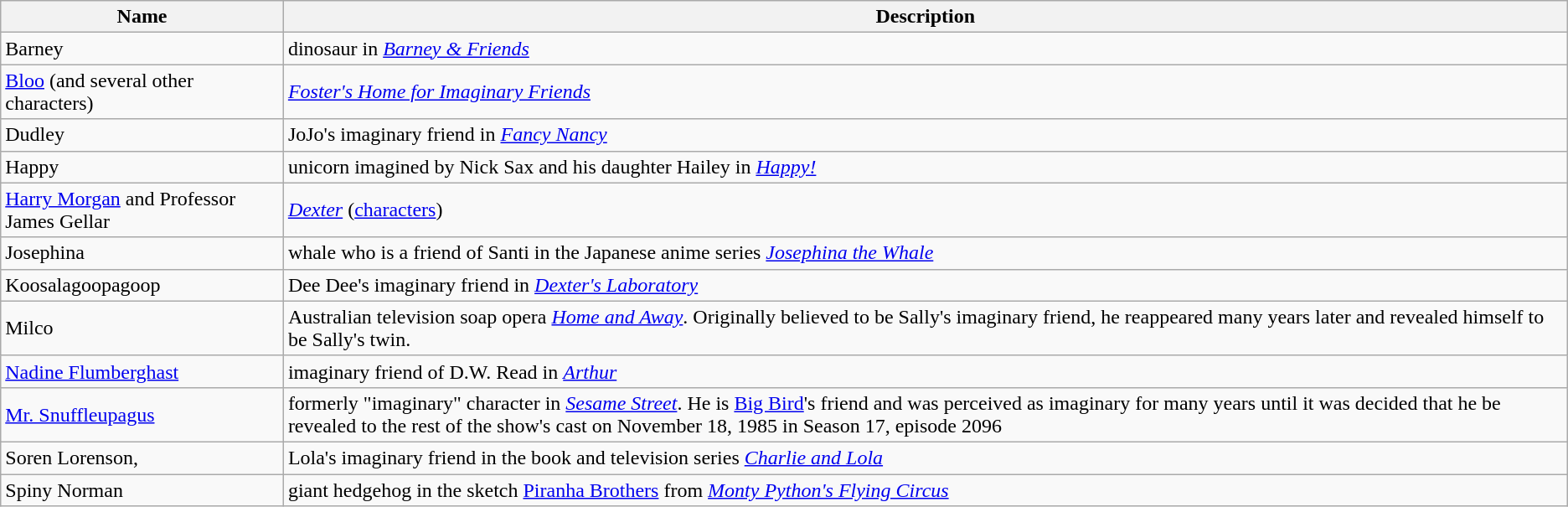<table class="wikitable sortable">
<tr>
<th>Name</th>
<th>Description</th>
</tr>
<tr>
<td>Barney</td>
<td>dinosaur in <em><a href='#'>Barney & Friends</a></em></td>
</tr>
<tr>
<td><a href='#'>Bloo</a> (and several other characters)</td>
<td><em><a href='#'>Foster's Home for Imaginary Friends</a></em></td>
</tr>
<tr>
<td>Dudley</td>
<td>JoJo's imaginary friend in <em><a href='#'>Fancy Nancy</a></em></td>
</tr>
<tr>
<td>Happy</td>
<td>unicorn imagined by Nick Sax and his daughter Hailey in <em><a href='#'>Happy!</a></em></td>
</tr>
<tr>
<td><a href='#'>Harry Morgan</a> and Professor James Gellar</td>
<td><em><a href='#'>Dexter</a></em> (<a href='#'>characters</a>)</td>
</tr>
<tr>
<td>Josephina</td>
<td>whale who is a friend of Santi in the Japanese anime series <em><a href='#'>Josephina the Whale</a></em></td>
</tr>
<tr>
<td>Koosalagoopagoop</td>
<td>Dee Dee's imaginary friend in <em><a href='#'>Dexter's Laboratory</a></em></td>
</tr>
<tr>
<td>Milco</td>
<td>Australian television soap opera <em><a href='#'>Home and Away</a></em>. Originally believed to be Sally's imaginary friend, he reappeared many years later and revealed himself to be Sally's twin.</td>
</tr>
<tr>
<td><a href='#'>Nadine Flumberghast</a></td>
<td>imaginary friend of D.W. Read in <em><a href='#'>Arthur</a></em></td>
</tr>
<tr>
<td><a href='#'>Mr. Snuffleupagus</a></td>
<td>formerly "imaginary" character in <em><a href='#'>Sesame Street</a></em>. He is <a href='#'>Big Bird</a>'s friend and was perceived as imaginary for many years until it was decided that he be revealed to the rest of the show's cast on November 18, 1985 in Season 17, episode 2096</td>
</tr>
<tr>
<td>Soren Lorenson,</td>
<td>Lola's imaginary friend in the book and television series <em><a href='#'>Charlie and Lola</a></em></td>
</tr>
<tr>
<td>Spiny Norman</td>
<td>giant hedgehog in the sketch <a href='#'>Piranha Brothers</a> from <em><a href='#'>Monty Python's Flying Circus</a></em></td>
</tr>
</table>
